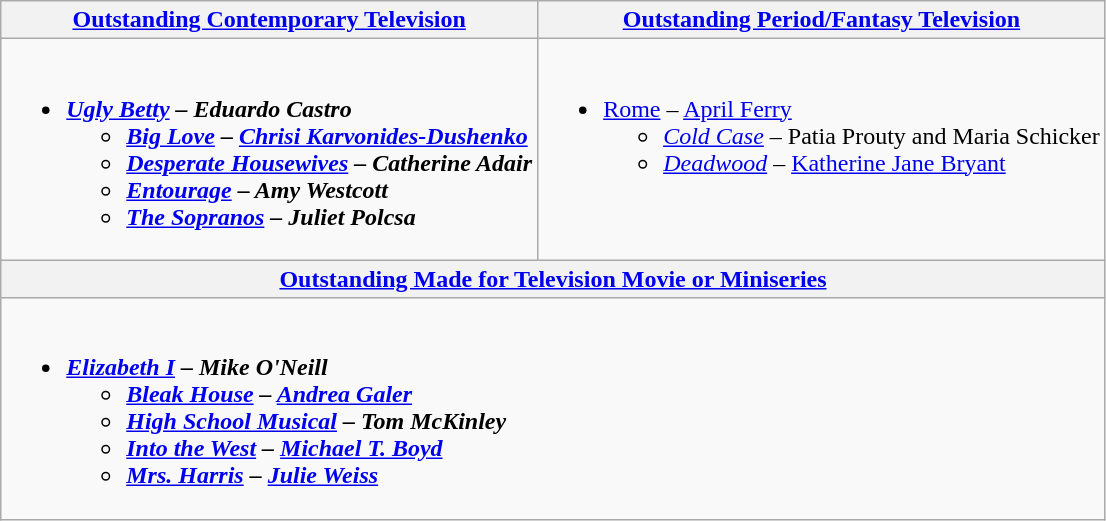<table class=wikitable style="width=100%">
<tr>
<th style="width=50%"><a href='#'>Outstanding Contemporary Television</a></th>
<th style="width=50%"><a href='#'>Outstanding Period/Fantasy Television</a></th>
</tr>
<tr>
<td valign="top"><br><ul><li><strong><em><a href='#'>Ugly Betty</a><em> – Eduardo Castro<strong><ul><li></em><a href='#'>Big Love</a><em> – <a href='#'>Chrisi Karvonides-Dushenko</a></li><li></em><a href='#'>Desperate Housewives</a><em> – Catherine Adair</li><li></em><a href='#'>Entourage</a><em> – Amy Westcott</li><li></em><a href='#'>The Sopranos</a><em> – Juliet Polcsa</li></ul></li></ul></td>
<td valign="top"><br><ul><li></em></strong><a href='#'>Rome</a></em> – <a href='#'>April Ferry</a></strong><ul><li><em><a href='#'>Cold Case</a></em> – Patia Prouty and Maria Schicker</li><li><em><a href='#'>Deadwood</a></em> – <a href='#'>Katherine Jane Bryant</a></li></ul></li></ul></td>
</tr>
<tr>
<th style="width=50%" colspan="2"><a href='#'>Outstanding Made for Television Movie or Miniseries</a></th>
</tr>
<tr>
<td valign="top" colspan="2"><br><ul><li><strong><em><a href='#'>Elizabeth I</a><em> – Mike O'Neill<strong><ul><li></em><a href='#'>Bleak House</a><em> – <a href='#'>Andrea Galer</a></li><li></em><a href='#'>High School Musical</a><em> – Tom McKinley</li><li></em><a href='#'>Into the West</a><em> – <a href='#'>Michael T. Boyd</a></li><li></em><a href='#'>Mrs. Harris</a><em> – <a href='#'>Julie Weiss</a></li></ul></li></ul></td>
</tr>
</table>
